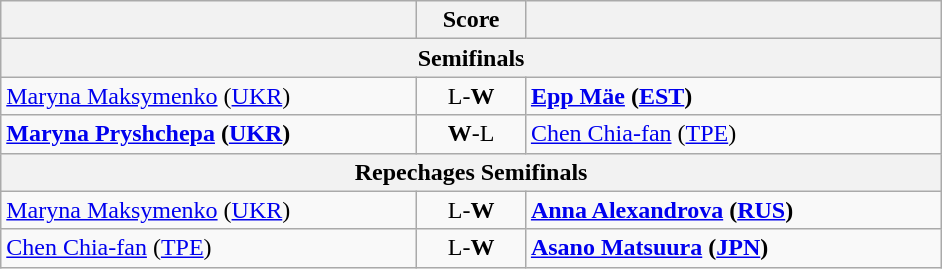<table class="wikitable" style="text-align: left; ">
<tr>
<th align="right" width="270"></th>
<th width="65">Score</th>
<th align="left" width="270"></th>
</tr>
<tr>
<th colspan=3>Semifinals</th>
</tr>
<tr>
<td> <a href='#'>Maryna Maksymenko</a> (<a href='#'>UKR</a>)</td>
<td align="center">L-<strong>W</strong></td>
<td><strong> <a href='#'>Epp Mäe</a> (<a href='#'>EST</a>)</strong></td>
</tr>
<tr>
<td><strong> <a href='#'>Maryna Pryshchepa</a> (<a href='#'>UKR</a>)</strong></td>
<td align="center"><strong>W</strong>-L</td>
<td> <a href='#'>Chen Chia-fan</a> (<a href='#'>TPE</a>)</td>
</tr>
<tr>
<th colspan=3>Repechages Semifinals</th>
</tr>
<tr>
<td> <a href='#'>Maryna Maksymenko</a> (<a href='#'>UKR</a>)</td>
<td align="center">L-<strong>W</strong></td>
<td><strong> <a href='#'>Anna Alexandrova</a> (<a href='#'>RUS</a>)</strong></td>
</tr>
<tr>
<td> <a href='#'>Chen Chia-fan</a> (<a href='#'>TPE</a>)</td>
<td align="center">L-<strong>W</strong></td>
<td><strong> <a href='#'>Asano Matsuura</a> (<a href='#'>JPN</a>)</strong></td>
</tr>
</table>
